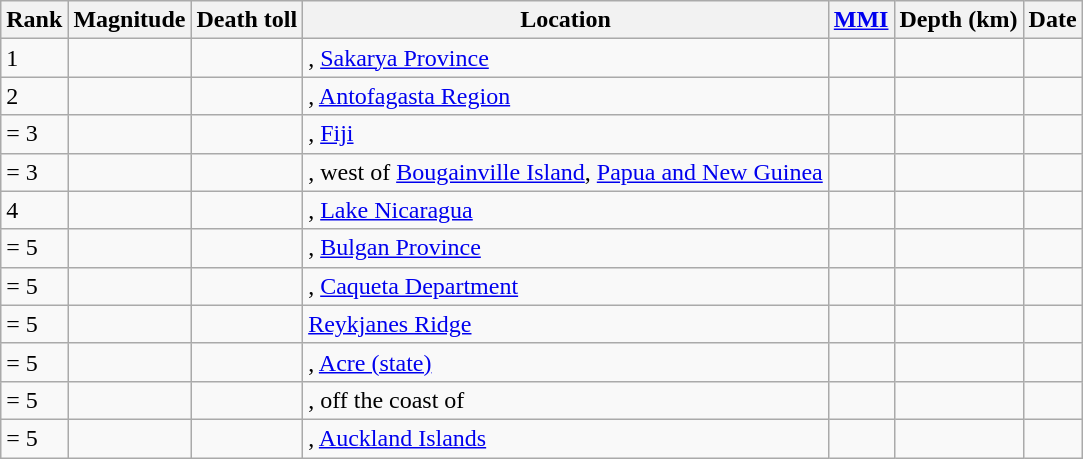<table class="sortable wikitable" style="font-size:100%;">
<tr>
<th>Rank</th>
<th>Magnitude</th>
<th>Death toll</th>
<th>Location</th>
<th><a href='#'>MMI</a></th>
<th>Depth (km)</th>
<th>Date</th>
</tr>
<tr>
<td>1</td>
<td></td>
<td></td>
<td>, <a href='#'>Sakarya Province</a></td>
<td></td>
<td></td>
<td></td>
</tr>
<tr>
<td>2</td>
<td></td>
<td></td>
<td>, <a href='#'>Antofagasta Region</a></td>
<td></td>
<td></td>
<td></td>
</tr>
<tr>
<td>= 3</td>
<td></td>
<td></td>
<td>, <a href='#'>Fiji</a></td>
<td></td>
<td></td>
<td></td>
</tr>
<tr>
<td>= 3</td>
<td></td>
<td></td>
<td>, west of <a href='#'>Bougainville Island</a>, <a href='#'>Papua and New Guinea</a></td>
<td></td>
<td></td>
<td></td>
</tr>
<tr>
<td>4</td>
<td></td>
<td></td>
<td>, <a href='#'>Lake Nicaragua</a></td>
<td></td>
<td></td>
<td></td>
</tr>
<tr>
<td>= 5</td>
<td></td>
<td></td>
<td>, <a href='#'>Bulgan Province</a></td>
<td></td>
<td></td>
<td></td>
</tr>
<tr>
<td>= 5</td>
<td></td>
<td></td>
<td>, <a href='#'>Caqueta Department</a></td>
<td></td>
<td></td>
<td></td>
</tr>
<tr>
<td>= 5</td>
<td></td>
<td></td>
<td><a href='#'>Reykjanes Ridge</a></td>
<td></td>
<td></td>
<td></td>
</tr>
<tr>
<td>= 5</td>
<td></td>
<td></td>
<td>, <a href='#'>Acre (state)</a></td>
<td></td>
<td></td>
<td></td>
</tr>
<tr>
<td>= 5</td>
<td></td>
<td></td>
<td>, off the coast of</td>
<td></td>
<td></td>
<td></td>
</tr>
<tr>
<td>= 5</td>
<td></td>
<td></td>
<td>, <a href='#'>Auckland Islands</a></td>
<td></td>
<td></td>
<td></td>
</tr>
</table>
